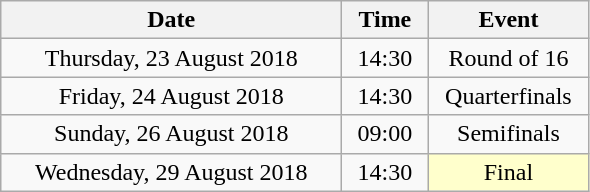<table class = "wikitable" style="text-align:center;">
<tr>
<th width=220>Date</th>
<th width=50>Time</th>
<th width=100>Event</th>
</tr>
<tr>
<td>Thursday, 23 August 2018</td>
<td>14:30</td>
<td>Round of 16</td>
</tr>
<tr>
<td>Friday, 24 August 2018</td>
<td>14:30</td>
<td>Quarterfinals</td>
</tr>
<tr>
<td>Sunday, 26 August 2018</td>
<td>09:00</td>
<td>Semifinals</td>
</tr>
<tr>
<td>Wednesday, 29 August 2018</td>
<td>14:30</td>
<td bgcolor=ffffcc>Final</td>
</tr>
</table>
